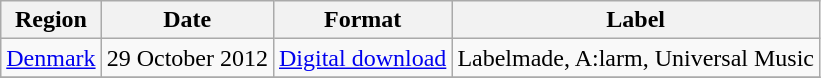<table class=wikitable>
<tr>
<th>Region</th>
<th>Date</th>
<th>Format</th>
<th>Label</th>
</tr>
<tr>
<td><a href='#'>Denmark</a></td>
<td>29 October 2012</td>
<td><a href='#'>Digital download</a></td>
<td>Labelmade, A:larm, Universal Music</td>
</tr>
<tr>
</tr>
</table>
